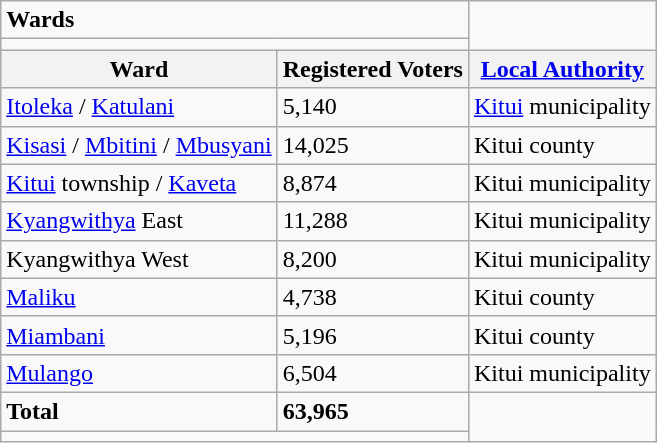<table class="wikitable">
<tr>
<td colspan="2"><strong>Wards</strong></td>
</tr>
<tr>
<td colspan="2"></td>
</tr>
<tr>
<th>Ward</th>
<th>Registered Voters</th>
<th><a href='#'>Local Authority</a></th>
</tr>
<tr>
<td><a href='#'>Itoleka</a> / <a href='#'>Katulani</a></td>
<td>5,140</td>
<td><a href='#'>Kitui</a> municipality</td>
</tr>
<tr>
<td><a href='#'>Kisasi</a> / <a href='#'>Mbitini</a> / <a href='#'>Mbusyani</a></td>
<td>14,025</td>
<td>Kitui county</td>
</tr>
<tr>
<td><a href='#'>Kitui</a> township / <a href='#'>Kaveta</a></td>
<td>8,874</td>
<td>Kitui municipality</td>
</tr>
<tr>
<td><a href='#'>Kyangwithya</a> East</td>
<td>11,288</td>
<td>Kitui municipality</td>
</tr>
<tr>
<td>Kyangwithya West</td>
<td>8,200</td>
<td>Kitui municipality</td>
</tr>
<tr>
<td><a href='#'>Maliku</a></td>
<td>4,738</td>
<td>Kitui county</td>
</tr>
<tr>
<td><a href='#'>Miambani</a></td>
<td>5,196</td>
<td>Kitui county</td>
</tr>
<tr>
<td><a href='#'>Mulango</a></td>
<td>6,504</td>
<td>Kitui municipality</td>
</tr>
<tr>
<td><strong>Total</strong></td>
<td><strong>63,965</strong></td>
</tr>
<tr>
<td colspan="2"></td>
</tr>
</table>
